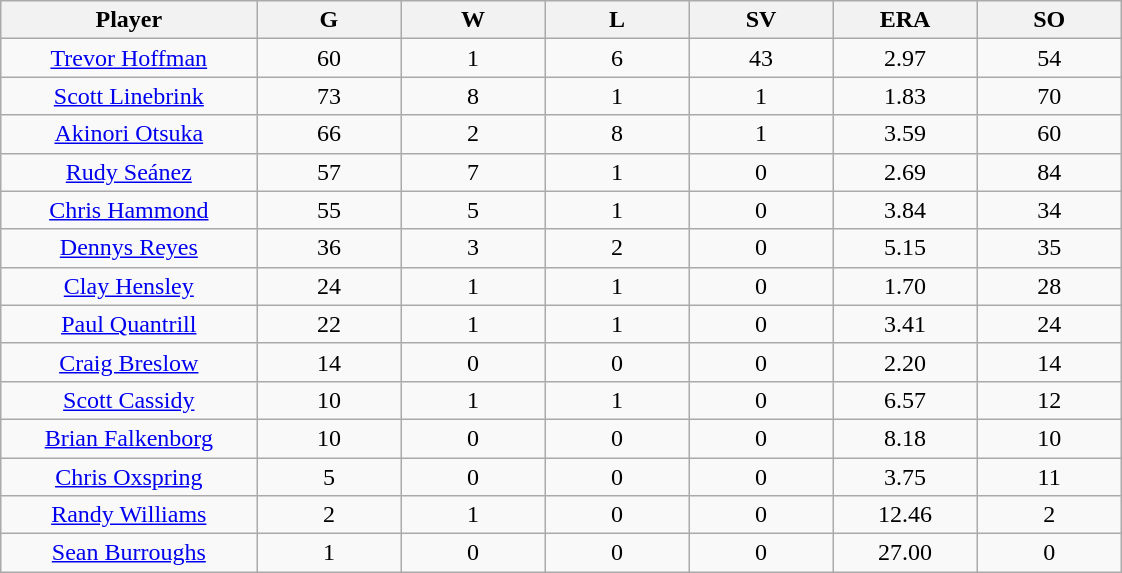<table class="wikitable sortable">
<tr>
<th bgcolor="#DDDDFF" width="16%">Player</th>
<th bgcolor="#DDDDFF" width="9%">G</th>
<th bgcolor="#DDDDFF" width="9%">W</th>
<th bgcolor="#DDDDFF" width="9%">L</th>
<th bgcolor="#DDDDFF" width="9%">SV</th>
<th bgcolor="#DDDDFF" width="9%">ERA</th>
<th bgcolor="#DDDDFF" width="9%">SO</th>
</tr>
<tr align=center>
<td><a href='#'>Trevor Hoffman</a></td>
<td>60</td>
<td>1</td>
<td>6</td>
<td>43</td>
<td>2.97</td>
<td>54</td>
</tr>
<tr align=center>
<td><a href='#'>Scott Linebrink</a></td>
<td>73</td>
<td>8</td>
<td>1</td>
<td>1</td>
<td>1.83</td>
<td>70</td>
</tr>
<tr align=center>
<td><a href='#'>Akinori Otsuka</a></td>
<td>66</td>
<td>2</td>
<td>8</td>
<td>1</td>
<td>3.59</td>
<td>60</td>
</tr>
<tr align=center>
<td><a href='#'>Rudy Seánez</a></td>
<td>57</td>
<td>7</td>
<td>1</td>
<td>0</td>
<td>2.69</td>
<td>84</td>
</tr>
<tr align=center>
<td><a href='#'>Chris Hammond</a></td>
<td>55</td>
<td>5</td>
<td>1</td>
<td>0</td>
<td>3.84</td>
<td>34</td>
</tr>
<tr align=center>
<td><a href='#'>Dennys Reyes</a></td>
<td>36</td>
<td>3</td>
<td>2</td>
<td>0</td>
<td>5.15</td>
<td>35</td>
</tr>
<tr align=center>
<td><a href='#'>Clay Hensley</a></td>
<td>24</td>
<td>1</td>
<td>1</td>
<td>0</td>
<td>1.70</td>
<td>28</td>
</tr>
<tr align=center>
<td><a href='#'>Paul Quantrill</a></td>
<td>22</td>
<td>1</td>
<td>1</td>
<td>0</td>
<td>3.41</td>
<td>24</td>
</tr>
<tr align=center>
<td><a href='#'>Craig Breslow</a></td>
<td>14</td>
<td>0</td>
<td>0</td>
<td>0</td>
<td>2.20</td>
<td>14</td>
</tr>
<tr align=center>
<td><a href='#'>Scott Cassidy</a></td>
<td>10</td>
<td>1</td>
<td>1</td>
<td>0</td>
<td>6.57</td>
<td>12</td>
</tr>
<tr align=center>
<td><a href='#'>Brian Falkenborg</a></td>
<td>10</td>
<td>0</td>
<td>0</td>
<td>0</td>
<td>8.18</td>
<td>10</td>
</tr>
<tr align=center>
<td><a href='#'>Chris Oxspring</a></td>
<td>5</td>
<td>0</td>
<td>0</td>
<td>0</td>
<td>3.75</td>
<td>11</td>
</tr>
<tr align=center>
<td><a href='#'>Randy Williams</a></td>
<td>2</td>
<td>1</td>
<td>0</td>
<td>0</td>
<td>12.46</td>
<td>2</td>
</tr>
<tr align=center>
<td><a href='#'>Sean Burroughs</a></td>
<td>1</td>
<td>0</td>
<td>0</td>
<td>0</td>
<td>27.00</td>
<td>0</td>
</tr>
</table>
